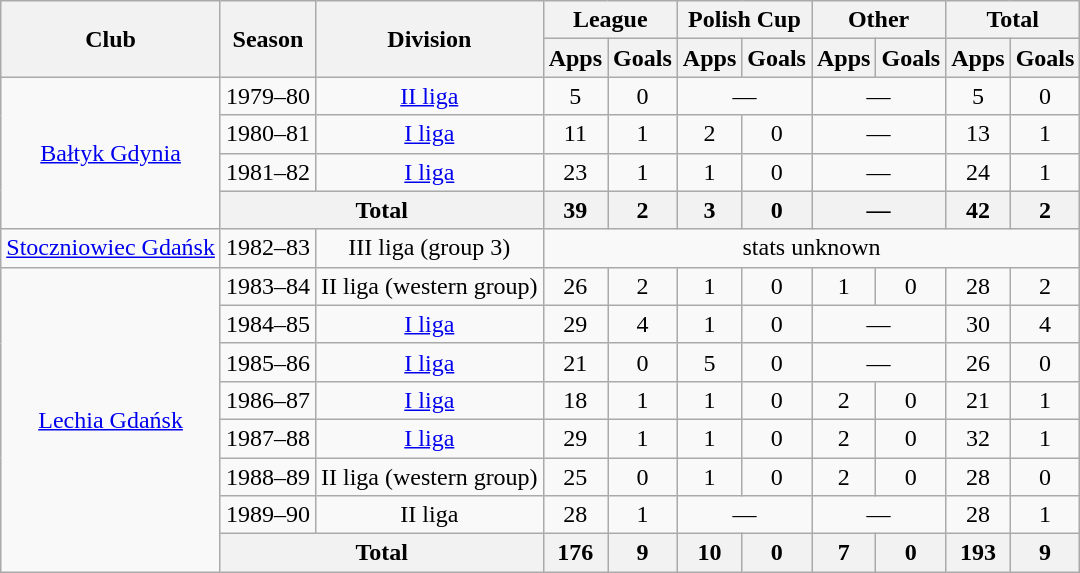<table class="wikitable" style="text-align: center;">
<tr>
<th rowspan="2">Club</th>
<th rowspan="2">Season</th>
<th rowspan="2">Division</th>
<th colspan="2">League</th>
<th colspan="2">Polish Cup</th>
<th colspan="2">Other</th>
<th colspan="2">Total</th>
</tr>
<tr>
<th>Apps</th>
<th>Goals</th>
<th>Apps</th>
<th>Goals</th>
<th>Apps</th>
<th>Goals</th>
<th>Apps</th>
<th>Goals</th>
</tr>
<tr>
<td rowspan=4><a href='#'>Bałtyk Gdynia</a></td>
<td>1979–80</td>
<td><a href='#'>II liga</a></td>
<td>5</td>
<td>0</td>
<td colspan=2>—</td>
<td colspan=2>—</td>
<td>5</td>
<td>0</td>
</tr>
<tr>
<td>1980–81</td>
<td><a href='#'>I liga</a></td>
<td>11</td>
<td>1</td>
<td>2</td>
<td>0</td>
<td colspan=2>—</td>
<td>13</td>
<td>1</td>
</tr>
<tr>
<td>1981–82</td>
<td><a href='#'>I liga</a></td>
<td>23</td>
<td>1</td>
<td>1</td>
<td>0</td>
<td colspan=2>—</td>
<td>24</td>
<td>1</td>
</tr>
<tr>
<th colspan="2">Total</th>
<th>39</th>
<th>2</th>
<th>3</th>
<th>0</th>
<th colspan=2>—</th>
<th>42</th>
<th>2</th>
</tr>
<tr>
<td><a href='#'>Stoczniowiec Gdańsk</a></td>
<td>1982–83</td>
<td>III liga (group 3)</td>
<td colspan=8>stats unknown</td>
</tr>
<tr>
<td rowspan=8><a href='#'>Lechia Gdańsk</a></td>
<td>1983–84</td>
<td>II liga (western group)</td>
<td>26</td>
<td>2</td>
<td>1</td>
<td>0</td>
<td>1</td>
<td>0</td>
<td>28</td>
<td>2</td>
</tr>
<tr>
<td>1984–85</td>
<td><a href='#'>I liga</a></td>
<td>29</td>
<td>4</td>
<td>1</td>
<td>0</td>
<td colspan=2>—</td>
<td>30</td>
<td>4</td>
</tr>
<tr>
<td>1985–86</td>
<td><a href='#'>I liga</a></td>
<td>21</td>
<td>0</td>
<td>5</td>
<td>0</td>
<td colspan=2>—</td>
<td>26</td>
<td>0</td>
</tr>
<tr>
<td>1986–87</td>
<td><a href='#'>I liga</a></td>
<td>18</td>
<td>1</td>
<td>1</td>
<td>0</td>
<td>2</td>
<td>0</td>
<td>21</td>
<td>1</td>
</tr>
<tr>
<td>1987–88</td>
<td><a href='#'>I liga</a></td>
<td>29</td>
<td>1</td>
<td>1</td>
<td>0</td>
<td>2</td>
<td>0</td>
<td>32</td>
<td>1</td>
</tr>
<tr>
<td>1988–89</td>
<td>II liga (western group)</td>
<td>25</td>
<td>0</td>
<td>1</td>
<td>0</td>
<td>2</td>
<td>0</td>
<td>28</td>
<td>0</td>
</tr>
<tr>
<td>1989–90</td>
<td>II liga</td>
<td>28</td>
<td>1</td>
<td colspan=2>—</td>
<td colspan=2>—</td>
<td>28</td>
<td>1</td>
</tr>
<tr>
<th colspan=2>Total</th>
<th>176</th>
<th>9</th>
<th>10</th>
<th>0</th>
<th>7</th>
<th>0</th>
<th>193</th>
<th>9</th>
</tr>
</table>
